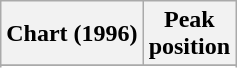<table class="wikitable sortable">
<tr>
<th align="left">Chart (1996)</th>
<th align="center">Peak<br>position</th>
</tr>
<tr>
</tr>
<tr>
</tr>
</table>
